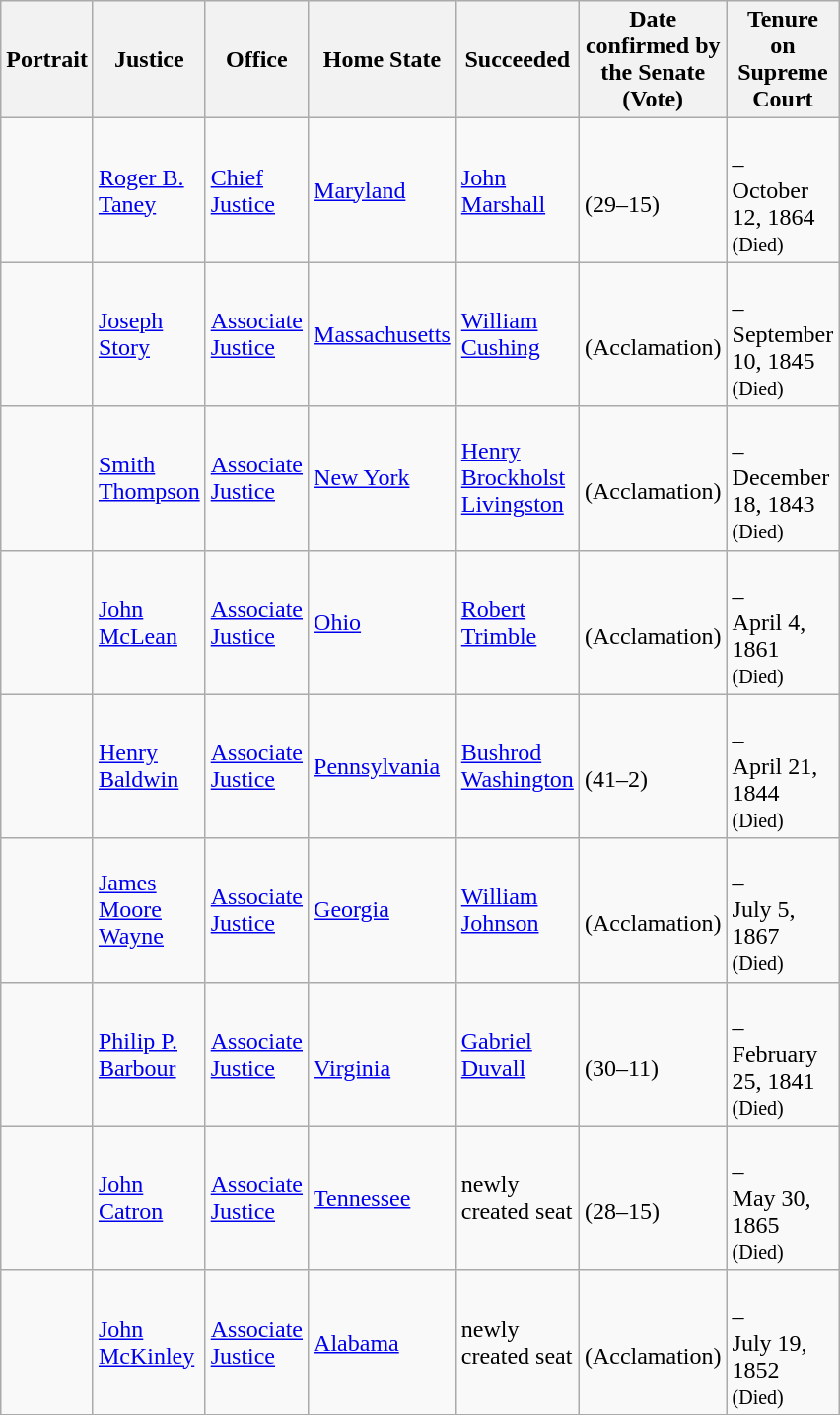<table class="wikitable sortable">
<tr>
<th scope="col" style="width: 10px;">Portrait</th>
<th scope="col" style="width: 10px;">Justice</th>
<th scope="col" style="width: 10px;">Office</th>
<th scope="col" style="width: 10px;">Home State</th>
<th scope="col" style="width: 10px;">Succeeded</th>
<th scope="col" style="width: 10px;">Date confirmed by the Senate<br>(Vote)</th>
<th scope="col" style="width: 10px;">Tenure on Supreme Court</th>
</tr>
<tr>
<td></td>
<td><a href='#'>Roger B. Taney</a></td>
<td><a href='#'>Chief Justice</a></td>
<td><a href='#'>Maryland</a></td>
<td><a href='#'>John Marshall</a></td>
<td><br>(29–15)</td>
<td><br>–<br>October 12, 1864<br><small>(Died)</small></td>
</tr>
<tr>
<td></td>
<td><a href='#'>Joseph Story</a><br></td>
<td><a href='#'>Associate Justice</a></td>
<td><a href='#'>Massachusetts</a></td>
<td><a href='#'>William Cushing</a></td>
<td><br>(Acclamation)</td>
<td><br>–<br>September 10, 1845<br><small>(Died)</small></td>
</tr>
<tr>
<td></td>
<td><a href='#'>Smith Thompson</a></td>
<td><a href='#'>Associate Justice</a></td>
<td><a href='#'>New York</a></td>
<td><a href='#'>Henry Brockholst Livingston</a></td>
<td><br>(Acclamation)</td>
<td><br>–<br>December 18, 1843<br><small>(Died)</small></td>
</tr>
<tr>
<td></td>
<td><a href='#'>John McLean</a></td>
<td><a href='#'>Associate Justice</a></td>
<td><a href='#'>Ohio</a></td>
<td><a href='#'>Robert Trimble</a></td>
<td><br>(Acclamation)</td>
<td><br>–<br>April 4, 1861<br><small>(Died)</small></td>
</tr>
<tr>
<td></td>
<td><a href='#'>Henry Baldwin</a></td>
<td><a href='#'>Associate Justice</a></td>
<td><a href='#'>Pennsylvania</a></td>
<td><a href='#'>Bushrod Washington</a></td>
<td><br>(41–2)</td>
<td><br>–<br>April 21, 1844<br><small>(Died)</small></td>
</tr>
<tr>
<td></td>
<td><a href='#'>James Moore Wayne</a></td>
<td><a href='#'>Associate Justice</a></td>
<td><a href='#'>Georgia</a></td>
<td><a href='#'>William Johnson</a></td>
<td><br>(Acclamation)</td>
<td><br>–<br>July 5, 1867<br><small>(Died)</small></td>
</tr>
<tr>
<td></td>
<td><a href='#'>Philip P. Barbour</a></td>
<td><a href='#'>Associate Justice</a></td>
<td><br><a href='#'>Virginia</a></td>
<td><a href='#'>Gabriel Duvall</a></td>
<td><br>(30–11)</td>
<td><br>–<br>February 25, 1841<br><small>(Died)</small></td>
</tr>
<tr>
<td></td>
<td><a href='#'>John Catron</a></td>
<td><a href='#'>Associate Justice</a></td>
<td><a href='#'>Tennessee</a></td>
<td>newly created seat</td>
<td><br>(28–15)</td>
<td><br>–<br>May 30, 1865<br><small>(Died)</small></td>
</tr>
<tr>
<td></td>
<td><a href='#'>John McKinley</a></td>
<td><a href='#'>Associate Justice</a></td>
<td><a href='#'>Alabama</a></td>
<td>newly created seat</td>
<td><br>(Acclamation)</td>
<td><br>–<br>July 19, 1852<br><small>(Died)</small></td>
</tr>
<tr>
</tr>
</table>
